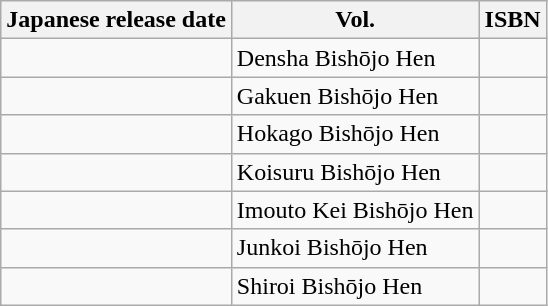<table class="wikitable">
<tr>
<th>Japanese release date</th>
<th>Vol.</th>
<th>ISBN</th>
</tr>
<tr>
<td></td>
<td>Densha Bishōjo Hen</td>
<td></td>
</tr>
<tr>
<td></td>
<td>Gakuen Bishōjo Hen</td>
<td></td>
</tr>
<tr>
<td></td>
<td>Hokago Bishōjo Hen</td>
<td></td>
</tr>
<tr>
<td></td>
<td>Koisuru Bishōjo Hen</td>
<td></td>
</tr>
<tr>
<td></td>
<td>Imouto Kei Bishōjo Hen</td>
<td></td>
</tr>
<tr>
<td></td>
<td>Junkoi Bishōjo Hen</td>
<td></td>
</tr>
<tr>
<td></td>
<td>Shiroi Bishōjo Hen</td>
<td></td>
</tr>
</table>
